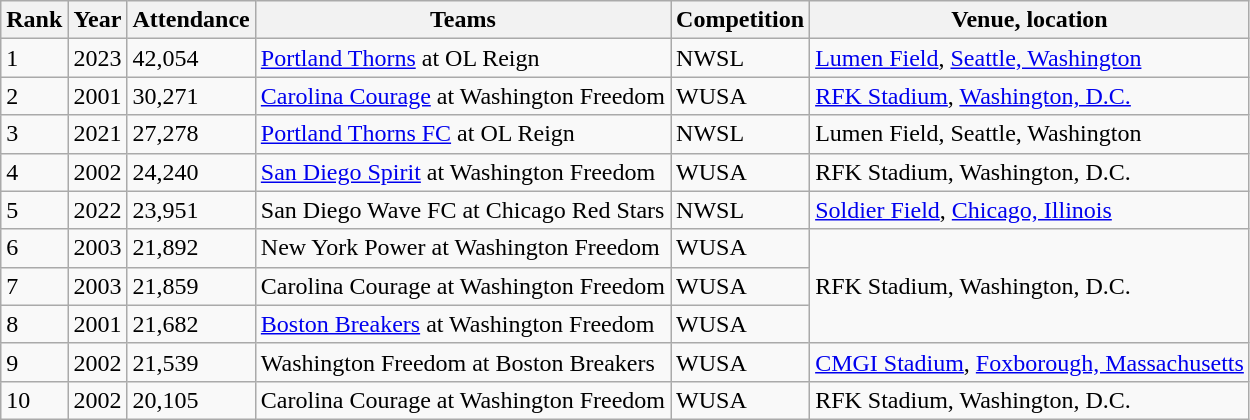<table class= "wikitable sortable">
<tr>
<th scope="col">Rank</th>
<th scope="col">Year</th>
<th scope="col">Attendance</th>
<th scope="col">Teams</th>
<th scope="col">Competition</th>
<th scope="col">Venue, location</th>
</tr>
<tr>
<td>1</td>
<td>2023</td>
<td>42,054</td>
<td><a href='#'>Portland Thorns</a> at OL Reign</td>
<td>NWSL</td>
<td><a href='#'>Lumen Field</a>, <a href='#'>Seattle, Washington</a></td>
</tr>
<tr>
<td>2</td>
<td>2001</td>
<td>30,271</td>
<td><a href='#'>Carolina Courage</a> at Washington Freedom</td>
<td>WUSA</td>
<td><a href='#'>RFK Stadium</a>, <a href='#'>Washington, D.C.</a></td>
</tr>
<tr>
<td>3</td>
<td>2021</td>
<td>27,278</td>
<td><a href='#'>Portland Thorns FC</a> at OL Reign</td>
<td>NWSL</td>
<td>Lumen Field, Seattle, Washington</td>
</tr>
<tr>
<td>4</td>
<td>2002</td>
<td>24,240</td>
<td><a href='#'>San Diego Spirit</a> at Washington Freedom</td>
<td>WUSA</td>
<td>RFK Stadium, Washington, D.C.</td>
</tr>
<tr>
<td>5</td>
<td>2022</td>
<td>23,951</td>
<td>San Diego Wave FC at Chicago Red Stars</td>
<td>NWSL</td>
<td><a href='#'>Soldier Field</a>, <a href='#'>Chicago, Illinois</a></td>
</tr>
<tr>
<td>6</td>
<td>2003</td>
<td>21,892</td>
<td>New York Power at Washington Freedom</td>
<td>WUSA</td>
<td rowspan="3">RFK Stadium, Washington, D.C.</td>
</tr>
<tr>
<td>7</td>
<td>2003</td>
<td>21,859</td>
<td>Carolina Courage at Washington Freedom</td>
<td>WUSA</td>
</tr>
<tr>
<td>8</td>
<td>2001</td>
<td>21,682</td>
<td><a href='#'>Boston Breakers</a> at Washington Freedom</td>
<td>WUSA</td>
</tr>
<tr>
<td>9</td>
<td>2002</td>
<td>21,539</td>
<td>Washington Freedom at Boston Breakers</td>
<td>WUSA</td>
<td><a href='#'>CMGI Stadium</a>, <a href='#'>Foxborough, Massachusetts</a></td>
</tr>
<tr>
<td>10</td>
<td>2002</td>
<td>20,105</td>
<td>Carolina Courage at Washington Freedom</td>
<td>WUSA</td>
<td>RFK Stadium, Washington, D.C.</td>
</tr>
</table>
